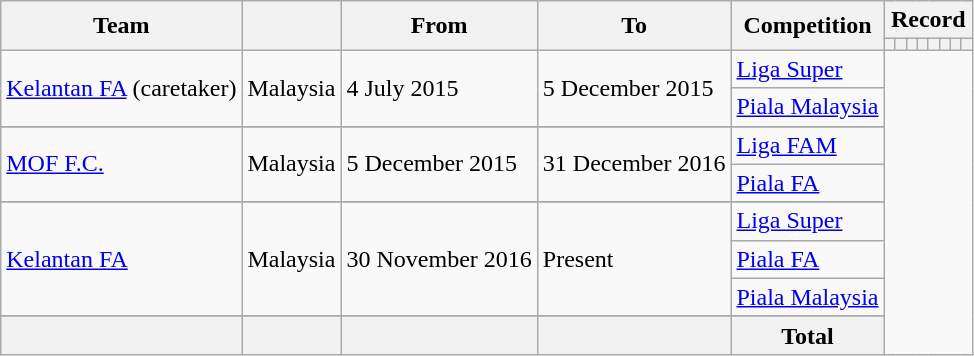<table class="wikitable" style="text-align: center">
<tr>
<th rowspan="2">Team</th>
<th rowspan="2"></th>
<th rowspan="2">From</th>
<th rowspan="2">To</th>
<th rowspan="2">Competition</th>
<th colspan="8">Record</th>
</tr>
<tr>
<th></th>
<th></th>
<th></th>
<th></th>
<th></th>
<th></th>
<th></th>
<th></th>
</tr>
<tr>
<td rowspan=2 align=left><a href='#'>Kelantan FA</a> (caretaker)</td>
<td rowspan=2 align=left>Malaysia</td>
<td rowspan=2 align=left>4 July 2015</td>
<td rowspan=2 align=left>5 December 2015</td>
<td align=left><a href='#'>Liga Super</a><br></td>
</tr>
<tr>
<td align=left><a href='#'>Piala Malaysia</a><br></td>
</tr>
<tr>
</tr>
<tr>
<td rowspan=2 align=left><a href='#'>MOF F.C.</a></td>
<td rowspan=2 align=left>Malaysia</td>
<td rowspan=2 align=left>5 December 2015</td>
<td rowspan=2 align=left>31 December 2016</td>
<td align=left><a href='#'>Liga FAM</a><br></td>
</tr>
<tr>
<td align=left><a href='#'>Piala FA</a><br></td>
</tr>
<tr>
</tr>
<tr>
<td rowspan=3 align=left><a href='#'>Kelantan FA</a></td>
<td rowspan=3 align=left>Malaysia</td>
<td rowspan=3 align=left>30 November 2016</td>
<td rowspan=3 align=left>Present</td>
<td align=left><a href='#'>Liga Super</a><br></td>
</tr>
<tr>
<td align=left><a href='#'>Piala FA</a><br></td>
</tr>
<tr>
<td align=left><a href='#'>Piala Malaysia</a><br></td>
</tr>
<tr>
</tr>
<tr>
<th></th>
<th></th>
<th></th>
<th></th>
<th>Total<br></th>
</tr>
</table>
